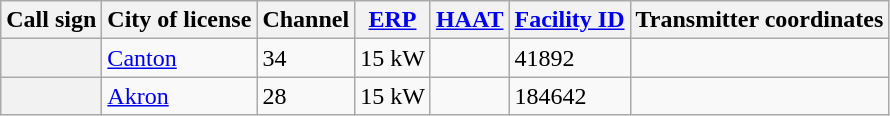<table class="wikitable">
<tr>
<th scope = "col">Call sign</th>
<th scope = "col">City of license</th>
<th scope = "col">Channel</th>
<th scope = "col"><a href='#'>ERP</a></th>
<th scope = "col"><a href='#'>HAAT</a></th>
<th scope = "col"><a href='#'>Facility ID</a></th>
<th scope = "col">Transmitter coordinates</th>
</tr>
<tr>
<th scope = "row"></th>
<td><a href='#'>Canton</a></td>
<td>34</td>
<td>15 kW</td>
<td></td>
<td>41892</td>
<td></td>
</tr>
<tr>
<th scope = "row"></th>
<td><a href='#'>Akron</a></td>
<td>28</td>
<td>15 kW</td>
<td></td>
<td>184642</td>
<td></td>
</tr>
</table>
